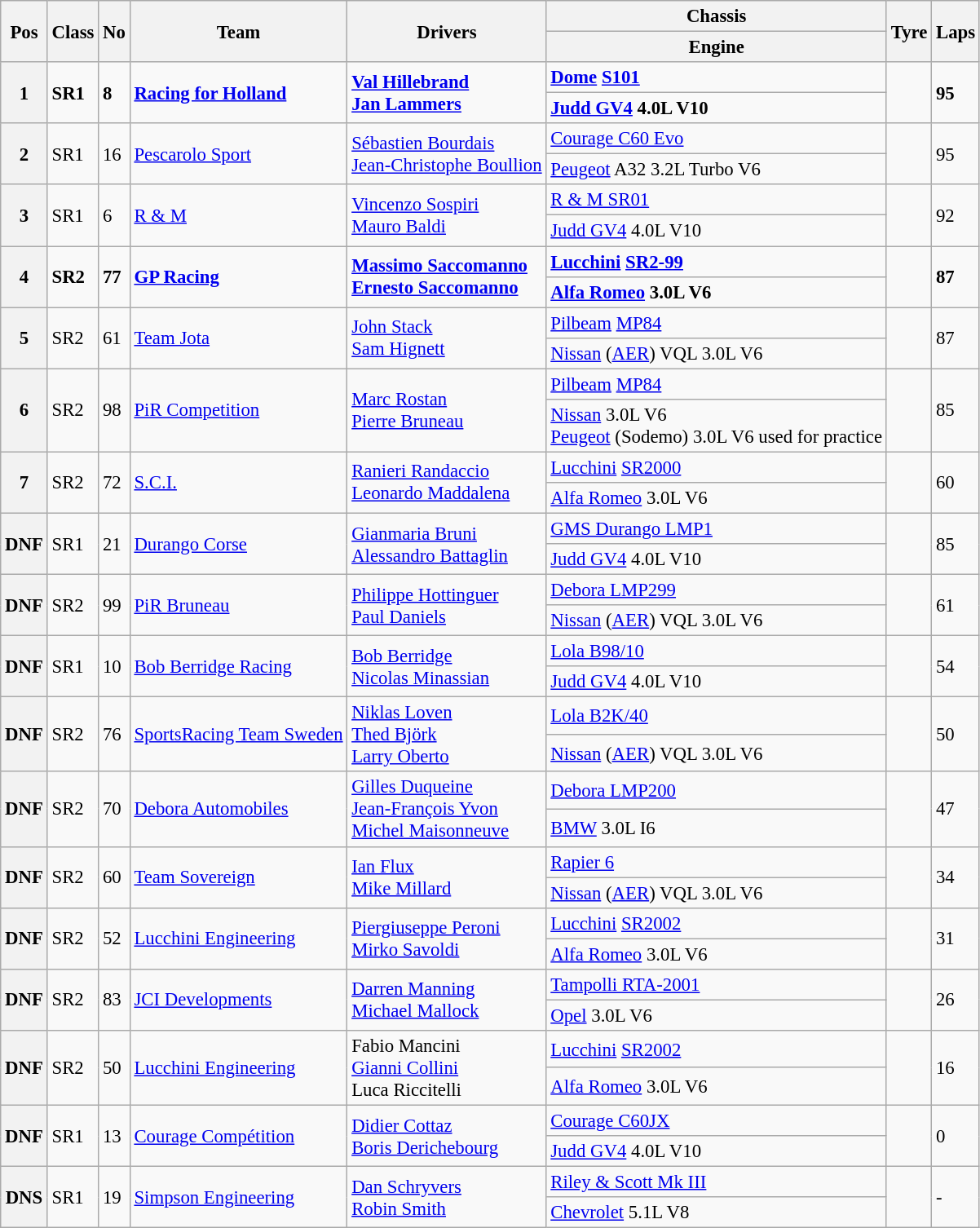<table class="wikitable" style="font-size: 95%;">
<tr>
<th rowspan=2>Pos</th>
<th rowspan=2>Class</th>
<th rowspan=2>No</th>
<th rowspan=2>Team</th>
<th rowspan=2>Drivers</th>
<th>Chassis</th>
<th rowspan=2>Tyre</th>
<th rowspan=2>Laps</th>
</tr>
<tr>
<th>Engine</th>
</tr>
<tr style="font-weight:bold">
<th rowspan=2>1</th>
<td rowspan=2>SR1</td>
<td rowspan=2>8</td>
<td rowspan=2> <a href='#'>Racing for Holland</a></td>
<td rowspan=2> <a href='#'>Val Hillebrand</a><br> <a href='#'>Jan Lammers</a></td>
<td><a href='#'>Dome</a> <a href='#'>S101</a></td>
<td rowspan=2></td>
<td rowspan=2>95</td>
</tr>
<tr style="font-weight:bold">
<td><a href='#'>Judd GV4</a> 4.0L V10</td>
</tr>
<tr>
<th rowspan=2>2</th>
<td rowspan=2>SR1</td>
<td rowspan=2>16</td>
<td rowspan=2> <a href='#'>Pescarolo Sport</a></td>
<td rowspan=2> <a href='#'>Sébastien Bourdais</a><br> <a href='#'>Jean-Christophe Boullion</a></td>
<td><a href='#'>Courage C60 Evo</a></td>
<td rowspan=2></td>
<td rowspan=2>95</td>
</tr>
<tr>
<td><a href='#'>Peugeot</a> A32 3.2L Turbo V6</td>
</tr>
<tr>
<th rowspan=2>3</th>
<td rowspan=2>SR1</td>
<td rowspan=2>6</td>
<td rowspan=2> <a href='#'>R & M</a></td>
<td rowspan=2> <a href='#'>Vincenzo Sospiri</a><br> <a href='#'>Mauro Baldi</a></td>
<td><a href='#'>R & M SR01</a></td>
<td rowspan=2></td>
<td rowspan=2>92</td>
</tr>
<tr>
<td><a href='#'>Judd GV4</a> 4.0L V10</td>
</tr>
<tr style="font-weight:bold">
<th rowspan=2>4</th>
<td rowspan=2>SR2</td>
<td rowspan=2>77</td>
<td rowspan=2> <a href='#'>GP Racing</a></td>
<td rowspan=2> <a href='#'>Massimo Saccomanno</a><br> <a href='#'>Ernesto Saccomanno</a></td>
<td><a href='#'>Lucchini</a> <a href='#'>SR2-99</a></td>
<td rowspan=2></td>
<td rowspan=2>87</td>
</tr>
<tr style="font-weight:bold">
<td><a href='#'>Alfa Romeo</a> 3.0L V6</td>
</tr>
<tr>
<th rowspan=2>5</th>
<td rowspan=2>SR2</td>
<td rowspan=2>61</td>
<td rowspan=2> <a href='#'>Team Jota</a></td>
<td rowspan=2> <a href='#'>John Stack</a><br> <a href='#'>Sam Hignett</a></td>
<td><a href='#'>Pilbeam</a> <a href='#'>MP84</a></td>
<td rowspan=2></td>
<td rowspan=2>87</td>
</tr>
<tr>
<td><a href='#'>Nissan</a> (<a href='#'>AER</a>) VQL 3.0L V6</td>
</tr>
<tr>
<th rowspan=2>6</th>
<td rowspan=2>SR2</td>
<td rowspan=2>98</td>
<td rowspan=2> <a href='#'>PiR Competition</a></td>
<td rowspan=2> <a href='#'>Marc Rostan</a><br> <a href='#'>Pierre Bruneau</a></td>
<td><a href='#'>Pilbeam</a> <a href='#'>MP84</a></td>
<td rowspan=2></td>
<td rowspan=2>85</td>
</tr>
<tr>
<td><a href='#'>Nissan</a> 3.0L V6<br><a href='#'>Peugeot</a> (Sodemo) 3.0L V6 used for practice</td>
</tr>
<tr>
<th rowspan=2>7</th>
<td rowspan=2>SR2</td>
<td rowspan=2>72</td>
<td rowspan=2> <a href='#'>S.C.I.</a></td>
<td rowspan=2> <a href='#'>Ranieri Randaccio</a><br> <a href='#'>Leonardo Maddalena</a></td>
<td><a href='#'>Lucchini</a> <a href='#'>SR2000</a></td>
<td rowspan=2></td>
<td rowspan=2>60</td>
</tr>
<tr>
<td><a href='#'>Alfa Romeo</a> 3.0L V6</td>
</tr>
<tr>
<th rowspan=2>DNF</th>
<td rowspan=2>SR1</td>
<td rowspan=2>21</td>
<td rowspan=2> <a href='#'>Durango Corse</a></td>
<td rowspan=2> <a href='#'>Gianmaria Bruni</a><br> <a href='#'>Alessandro Battaglin</a></td>
<td><a href='#'>GMS Durango LMP1</a></td>
<td rowspan=2></td>
<td rowspan=2>85</td>
</tr>
<tr>
<td><a href='#'>Judd GV4</a> 4.0L V10</td>
</tr>
<tr>
<th rowspan=2>DNF</th>
<td rowspan=2>SR2</td>
<td rowspan=2>99</td>
<td rowspan=2> <a href='#'>PiR Bruneau</a></td>
<td rowspan=2> <a href='#'>Philippe Hottinguer</a><br> <a href='#'>Paul Daniels</a></td>
<td><a href='#'>Debora LMP299</a></td>
<td rowspan=2></td>
<td rowspan=2>61</td>
</tr>
<tr>
<td><a href='#'>Nissan</a> (<a href='#'>AER</a>) VQL 3.0L V6</td>
</tr>
<tr>
<th rowspan=2>DNF</th>
<td rowspan=2>SR1</td>
<td rowspan=2>10</td>
<td rowspan=2> <a href='#'>Bob Berridge Racing</a></td>
<td rowspan=2> <a href='#'>Bob Berridge</a><br> <a href='#'>Nicolas Minassian</a></td>
<td><a href='#'>Lola B98/10</a></td>
<td rowspan=2></td>
<td rowspan=2>54</td>
</tr>
<tr>
<td><a href='#'>Judd GV4</a> 4.0L V10</td>
</tr>
<tr>
<th rowspan=2>DNF</th>
<td rowspan=2>SR2</td>
<td rowspan=2>76</td>
<td rowspan=2> <a href='#'>SportsRacing Team Sweden</a></td>
<td rowspan=2> <a href='#'>Niklas Loven</a><br> <a href='#'>Thed Björk</a><br> <a href='#'>Larry Oberto</a></td>
<td><a href='#'>Lola B2K/40</a></td>
<td rowspan=2></td>
<td rowspan=2>50</td>
</tr>
<tr>
<td><a href='#'>Nissan</a> (<a href='#'>AER</a>) VQL 3.0L V6</td>
</tr>
<tr>
<th rowspan=2>DNF</th>
<td rowspan=2>SR2</td>
<td rowspan=2>70</td>
<td rowspan=2> <a href='#'>Debora Automobiles</a></td>
<td rowspan=2> <a href='#'>Gilles Duqueine</a><br> <a href='#'>Jean-François Yvon</a><br> <a href='#'>Michel Maisonneuve</a></td>
<td><a href='#'>Debora LMP200</a></td>
<td rowspan=2></td>
<td rowspan=2>47</td>
</tr>
<tr>
<td><a href='#'>BMW</a> 3.0L I6</td>
</tr>
<tr>
<th rowspan=2>DNF</th>
<td rowspan=2>SR2</td>
<td rowspan=2>60</td>
<td rowspan=2> <a href='#'>Team Sovereign</a></td>
<td rowspan=2> <a href='#'>Ian Flux</a><br> <a href='#'>Mike Millard</a></td>
<td><a href='#'>Rapier 6</a></td>
<td rowspan=2></td>
<td rowspan=2>34</td>
</tr>
<tr>
<td><a href='#'>Nissan</a> (<a href='#'>AER</a>) VQL 3.0L V6</td>
</tr>
<tr>
<th rowspan=2>DNF</th>
<td rowspan=2>SR2</td>
<td rowspan=2>52</td>
<td rowspan=2> <a href='#'>Lucchini Engineering</a></td>
<td rowspan=2> <a href='#'>Piergiuseppe Peroni</a><br> <a href='#'>Mirko Savoldi</a></td>
<td><a href='#'>Lucchini</a> <a href='#'>SR2002</a></td>
<td rowspan=2></td>
<td rowspan=2>31</td>
</tr>
<tr>
<td><a href='#'>Alfa Romeo</a> 3.0L V6</td>
</tr>
<tr>
<th rowspan=2>DNF</th>
<td rowspan=2>SR2</td>
<td rowspan=2>83</td>
<td rowspan=2> <a href='#'>JCI Developments</a></td>
<td rowspan=2> <a href='#'>Darren Manning</a><br> <a href='#'>Michael Mallock</a></td>
<td><a href='#'>Tampolli RTA-2001</a></td>
<td rowspan=2></td>
<td rowspan=2>26</td>
</tr>
<tr>
<td><a href='#'>Opel</a> 3.0L V6</td>
</tr>
<tr>
<th rowspan=2>DNF</th>
<td rowspan=2>SR2</td>
<td rowspan=2>50</td>
<td rowspan=2> <a href='#'>Lucchini Engineering</a></td>
<td rowspan=2> Fabio Mancini<br> <a href='#'>Gianni Collini</a><br> Luca Riccitelli</td>
<td><a href='#'>Lucchini</a> <a href='#'>SR2002</a></td>
<td rowspan=2></td>
<td rowspan=2>16</td>
</tr>
<tr>
<td><a href='#'>Alfa Romeo</a> 3.0L V6</td>
</tr>
<tr>
<th rowspan=2>DNF</th>
<td rowspan=2>SR1</td>
<td rowspan=2>13</td>
<td rowspan=2> <a href='#'>Courage Compétition</a></td>
<td rowspan=2> <a href='#'>Didier Cottaz</a><br> <a href='#'>Boris Derichebourg</a></td>
<td><a href='#'>Courage C60JX</a></td>
<td rowspan=2></td>
<td rowspan=2>0</td>
</tr>
<tr>
<td><a href='#'>Judd GV4</a> 4.0L V10</td>
</tr>
<tr>
<th rowspan=2>DNS</th>
<td rowspan=2>SR1</td>
<td rowspan=2>19</td>
<td rowspan=2> <a href='#'>Simpson Engineering</a></td>
<td rowspan=2> <a href='#'>Dan Schryvers</a><br> <a href='#'>Robin Smith</a></td>
<td><a href='#'>Riley & Scott Mk III</a></td>
<td rowspan=2></td>
<td rowspan=2>-</td>
</tr>
<tr>
<td><a href='#'>Chevrolet</a> 5.1L V8</td>
</tr>
</table>
